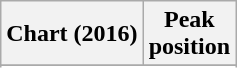<table class="wikitable sortable plainrowheaders" style="text-align:center">
<tr>
<th scope="col">Chart (2016)</th>
<th scope="col">Peak<br> position</th>
</tr>
<tr>
</tr>
<tr>
</tr>
<tr>
</tr>
<tr>
</tr>
</table>
